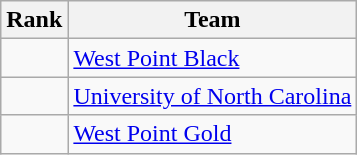<table class="wikitable">
<tr>
<th>Rank</th>
<th>Team</th>
</tr>
<tr>
<td align=center></td>
<td align="left"><a href='#'>West Point Black</a></td>
</tr>
<tr>
<td align=center></td>
<td align="left"><a href='#'>University of North Carolina</a></td>
</tr>
<tr>
<td align=center></td>
<td align="left"><a href='#'>West Point Gold</a></td>
</tr>
</table>
